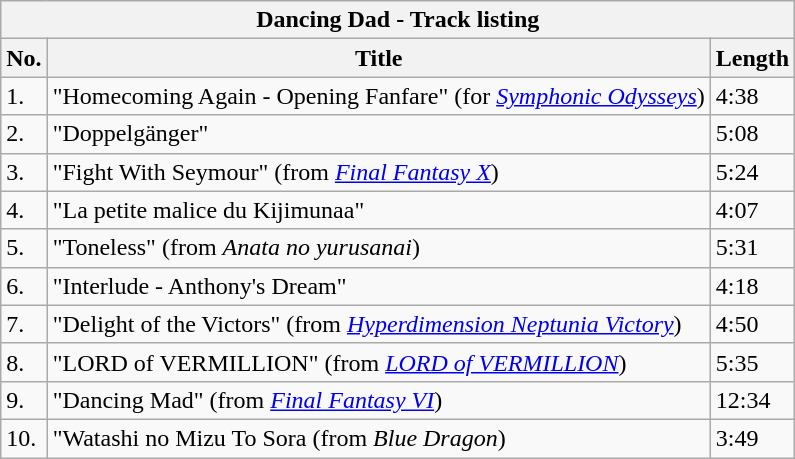<table class="wikitable">
<tr>
<th colspan="3">Dancing Dad - Track listing</th>
</tr>
<tr>
<th><abbr>No.</abbr></th>
<th>Title</th>
<th>Length</th>
</tr>
<tr>
<td>1.</td>
<td>"Homecoming Again - Opening Fanfare" (for <em><a href='#'>Symphonic Odysseys</a></em>)</td>
<td>4:38</td>
</tr>
<tr>
<td>2.</td>
<td>"Doppelgänger"</td>
<td>5:08</td>
</tr>
<tr>
<td>3.</td>
<td>"Fight With Seymour" (from <em><a href='#'>Final Fantasy X</a></em>)</td>
<td>5:24</td>
</tr>
<tr>
<td>4.</td>
<td>"La petite malice du Kijimunaa"</td>
<td>4:07</td>
</tr>
<tr>
<td>5.</td>
<td>"Toneless" (from <em>Anata no yurusanai</em>)</td>
<td>5:31</td>
</tr>
<tr>
<td>6.</td>
<td>"Interlude - Anthony's Dream"</td>
<td>4:18</td>
</tr>
<tr>
<td>7.</td>
<td>"Delight of the Victors" (from <em><a href='#'>Hyperdimension Neptunia Victory</a></em>)</td>
<td>4:50</td>
</tr>
<tr>
<td>8.</td>
<td>"LORD of VERMILLION" (from <em><a href='#'>LORD of VERMILLION</a></em>)</td>
<td>5:35</td>
</tr>
<tr>
<td>9.</td>
<td>"Dancing Mad" (from <em><a href='#'>Final Fantasy VI</a></em>)</td>
<td>12:34</td>
</tr>
<tr>
<td>10.</td>
<td>"Watashi no Mizu To Sora (from <em>Blue Dragon</em>)</td>
<td>3:49</td>
</tr>
</table>
